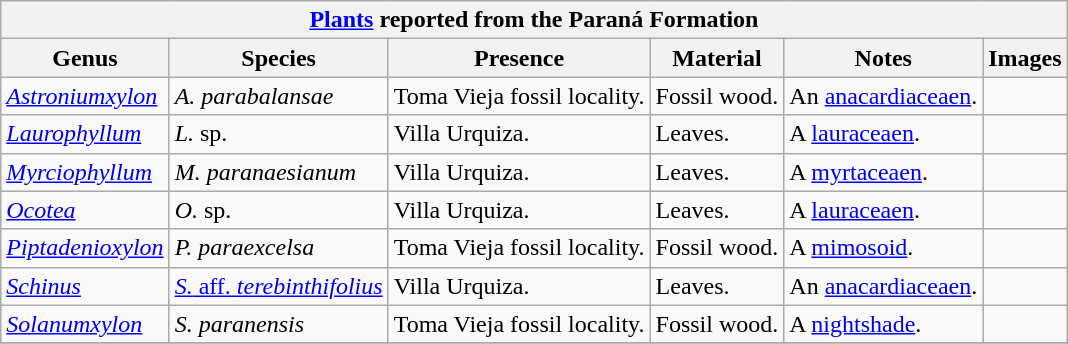<table class="wikitable" align="center">
<tr>
<th colspan="6" align="center"><strong><a href='#'>Plants</a> reported from the Paraná Formation</strong></th>
</tr>
<tr>
<th>Genus</th>
<th>Species</th>
<th>Presence</th>
<th><strong>Material</strong></th>
<th>Notes</th>
<th>Images</th>
</tr>
<tr>
<td><em><a href='#'>Astroniumxylon</a></em></td>
<td><em>A. parabalansae</em></td>
<td>Toma Vieja fossil locality.</td>
<td>Fossil wood.</td>
<td>An <a href='#'>anacardiaceaen</a>.</td>
<td></td>
</tr>
<tr>
<td><em><a href='#'>Laurophyllum</a></em></td>
<td><em>L.</em> sp.</td>
<td>Villa Urquiza.</td>
<td>Leaves.</td>
<td>A <a href='#'>lauraceaen</a>.</td>
<td></td>
</tr>
<tr>
<td><em><a href='#'>Myrciophyllum</a></em></td>
<td><em>M. paranaesianum</em></td>
<td>Villa Urquiza.</td>
<td>Leaves.</td>
<td>A <a href='#'>myrtaceaen</a>.</td>
<td></td>
</tr>
<tr>
<td><em><a href='#'>Ocotea</a></em></td>
<td><em>O.</em> sp.</td>
<td>Villa Urquiza.</td>
<td>Leaves.</td>
<td>A <a href='#'>lauraceaen</a>.</td>
<td></td>
</tr>
<tr>
<td><em><a href='#'>Piptadenioxylon</a></em></td>
<td><em>P. paraexcelsa</em></td>
<td>Toma Vieja fossil locality.</td>
<td>Fossil wood.</td>
<td>A <a href='#'>mimosoid</a>.</td>
<td></td>
</tr>
<tr>
<td><em><a href='#'>Schinus</a></em></td>
<td><a href='#'><em>S.</em> aff. <em>terebinthifolius</em></a></td>
<td>Villa Urquiza.</td>
<td>Leaves.</td>
<td>An <a href='#'>anacardiaceaen</a>.</td>
<td></td>
</tr>
<tr>
<td><em><a href='#'>Solanumxylon</a></em></td>
<td><em>S. paranensis</em></td>
<td>Toma Vieja fossil locality.</td>
<td>Fossil wood.</td>
<td>A <a href='#'>nightshade</a>.</td>
<td></td>
</tr>
<tr>
</tr>
</table>
